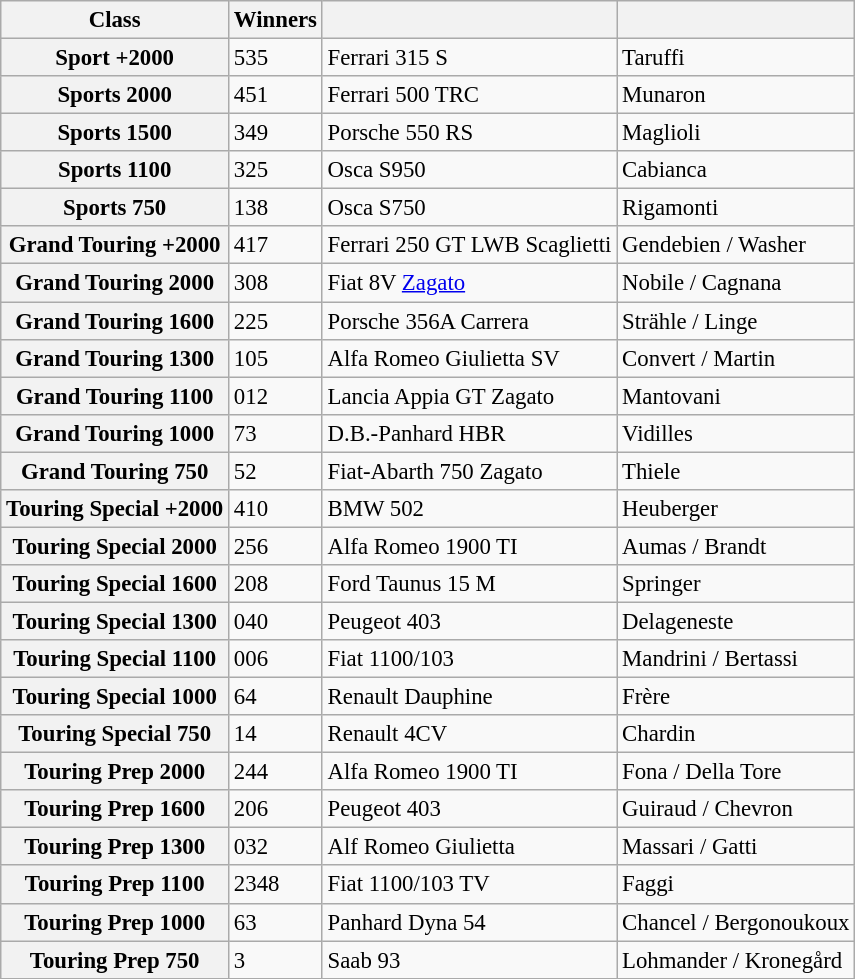<table class="wikitable" style="font-size: 95%">
<tr>
<th>Class</th>
<th>Winners</th>
<th></th>
<th></th>
</tr>
<tr>
<th>Sport +2000</th>
<td>535</td>
<td>Ferrari 315 S</td>
<td>Taruffi</td>
</tr>
<tr>
<th>Sports 2000</th>
<td>451</td>
<td>Ferrari 500 TRC</td>
<td>Munaron</td>
</tr>
<tr>
<th>Sports 1500</th>
<td>349</td>
<td>Porsche 550 RS</td>
<td>Maglioli</td>
</tr>
<tr>
<th>Sports 1100</th>
<td>325</td>
<td>Osca S950</td>
<td>Cabianca</td>
</tr>
<tr>
<th>Sports 750</th>
<td>138</td>
<td>Osca S750</td>
<td>Rigamonti</td>
</tr>
<tr>
<th>Grand Touring +2000</th>
<td>417</td>
<td>Ferrari 250 GT LWB Scaglietti</td>
<td>Gendebien / Washer</td>
</tr>
<tr>
<th>Grand Touring 2000</th>
<td>308</td>
<td>Fiat 8V <a href='#'>Zagato</a></td>
<td>Nobile / Cagnana</td>
</tr>
<tr>
<th>Grand Touring 1600</th>
<td>225</td>
<td>Porsche 356A Carrera</td>
<td>Strähle / Linge</td>
</tr>
<tr>
<th>Grand Touring 1300</th>
<td>105</td>
<td>Alfa Romeo Giulietta SV</td>
<td>Convert / Martin</td>
</tr>
<tr>
<th>Grand Touring 1100</th>
<td>012</td>
<td>Lancia Appia GT Zagato</td>
<td>Mantovani</td>
</tr>
<tr>
<th>Grand Touring 1000</th>
<td>73</td>
<td>D.B.-Panhard HBR</td>
<td>Vidilles</td>
</tr>
<tr>
<th>Grand Touring 750</th>
<td>52</td>
<td>Fiat-Abarth 750 Zagato</td>
<td>Thiele</td>
</tr>
<tr>
<th>Touring Special +2000</th>
<td>410</td>
<td>BMW 502</td>
<td>Heuberger</td>
</tr>
<tr>
<th>Touring Special 2000</th>
<td>256</td>
<td>Alfa Romeo 1900 TI</td>
<td>Aumas / Brandt</td>
</tr>
<tr>
<th>Touring Special 1600</th>
<td>208</td>
<td>Ford Taunus 15 M</td>
<td>Springer</td>
</tr>
<tr>
<th>Touring Special 1300</th>
<td>040</td>
<td>Peugeot 403</td>
<td>Delageneste</td>
</tr>
<tr>
<th>Touring Special 1100</th>
<td>006</td>
<td>Fiat 1100/103</td>
<td>Mandrini / Bertassi</td>
</tr>
<tr>
<th>Touring Special 1000</th>
<td>64</td>
<td>Renault Dauphine</td>
<td>Frère</td>
</tr>
<tr>
<th>Touring Special 750</th>
<td>14</td>
<td>Renault 4CV</td>
<td>Chardin</td>
</tr>
<tr>
<th>Touring Prep 2000</th>
<td>244</td>
<td>Alfa Romeo 1900 TI</td>
<td>Fona / Della Tore</td>
</tr>
<tr>
<th>Touring Prep 1600</th>
<td>206</td>
<td>Peugeot 403</td>
<td>Guiraud / Chevron</td>
</tr>
<tr>
<th>Touring Prep 1300</th>
<td>032</td>
<td>Alf Romeo Giulietta</td>
<td>Massari / Gatti</td>
</tr>
<tr>
<th>Touring Prep 1100</th>
<td>2348</td>
<td>Fiat 1100/103 TV</td>
<td>Faggi</td>
</tr>
<tr>
<th>Touring Prep 1000</th>
<td>63</td>
<td>Panhard Dyna 54</td>
<td>Chancel / Bergonoukoux</td>
</tr>
<tr>
<th>Touring Prep 750</th>
<td>3</td>
<td>Saab 93</td>
<td>Lohmander / Kronegård</td>
</tr>
<tr>
</tr>
</table>
